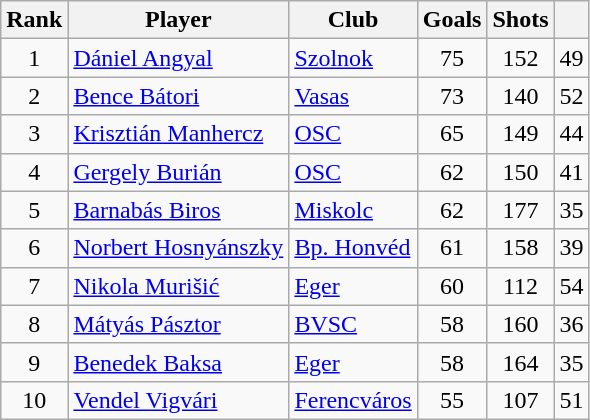<table class="wikitable sortable" style="text-align: center;">
<tr>
<th>Rank</th>
<th>Player</th>
<th>Club</th>
<th>Goals</th>
<th>Shots</th>
<th></th>
</tr>
<tr>
<td>1</td>
<td style="text-align: left;"> <a href='#'>Dániel Angyal</a></td>
<td style="text-align: left;"><a href='#'>Szolnok</a></td>
<td>75</td>
<td>152</td>
<td>49</td>
</tr>
<tr>
<td>2</td>
<td style="text-align: left;"> <a href='#'>Bence Bátori</a></td>
<td style="text-align: left;"><a href='#'>Vasas</a></td>
<td>73</td>
<td>140</td>
<td>52</td>
</tr>
<tr>
<td>3</td>
<td style="text-align: left;"> <a href='#'>Krisztián Manhercz</a></td>
<td style="text-align: left;"><a href='#'>OSC</a></td>
<td>65</td>
<td>149</td>
<td>44</td>
</tr>
<tr>
<td>4</td>
<td style="text-align: left;"> <a href='#'>Gergely Burián</a></td>
<td style="text-align: left;"><a href='#'>OSC</a></td>
<td>62</td>
<td>150</td>
<td>41</td>
</tr>
<tr>
<td>5</td>
<td style="text-align: left;"> <a href='#'>Barnabás Biros</a></td>
<td style="text-align: left;"><a href='#'>Miskolc</a></td>
<td>62</td>
<td>177</td>
<td>35</td>
</tr>
<tr>
<td>6</td>
<td style="text-align: left;"> <a href='#'>Norbert Hosnyánszky</a></td>
<td style="text-align: left;"><a href='#'>Bp. Honvéd</a></td>
<td>61</td>
<td>158</td>
<td>39</td>
</tr>
<tr>
<td>7</td>
<td style="text-align: left;"> <a href='#'>Nikola Murišić</a></td>
<td style="text-align: left;"><a href='#'>Eger</a></td>
<td>60</td>
<td>112</td>
<td>54</td>
</tr>
<tr>
<td>8</td>
<td style="text-align: left;"> <a href='#'>Mátyás Pásztor</a></td>
<td style="text-align: left;"><a href='#'>BVSC</a></td>
<td>58</td>
<td>160</td>
<td>36</td>
</tr>
<tr>
<td>9</td>
<td style="text-align: left;"> <a href='#'>Benedek Baksa</a></td>
<td style="text-align: left;"><a href='#'>Eger</a></td>
<td>58</td>
<td>164</td>
<td>35</td>
</tr>
<tr>
<td>10</td>
<td style="text-align: left;"> <a href='#'>Vendel Vigvári</a></td>
<td style="text-align: left;"><a href='#'>Ferencváros</a></td>
<td>55</td>
<td>107</td>
<td>51</td>
</tr>
</table>
